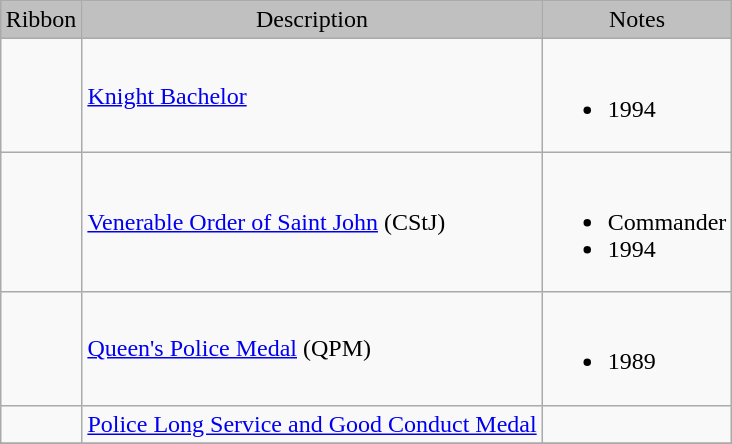<table class="wikitable" style="margin:auto;">
<tr style="background:silver;" align="center">
<td>Ribbon</td>
<td>Description</td>
<td>Notes</td>
</tr>
<tr>
<td></td>
<td><a href='#'>Knight Bachelor</a></td>
<td><br><ul><li>1994</li></ul></td>
</tr>
<tr>
<td></td>
<td><a href='#'>Venerable Order of Saint John</a> (CStJ)</td>
<td><br><ul><li>Commander</li><li>1994</li></ul></td>
</tr>
<tr>
<td></td>
<td><a href='#'>Queen's Police Medal</a> (QPM)</td>
<td><br><ul><li>1989</li></ul></td>
</tr>
<tr>
<td></td>
<td><a href='#'>Police Long Service and Good Conduct Medal</a></td>
<td></td>
</tr>
<tr>
</tr>
</table>
